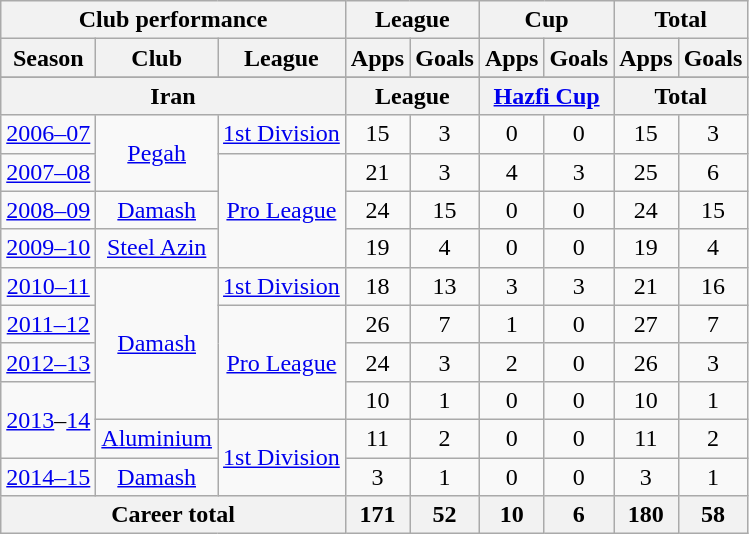<table class="wikitable" style="text-align:center">
<tr>
<th colspan=3>Club performance</th>
<th colspan=2>League</th>
<th colspan=2>Cup</th>
<th colspan=2>Total</th>
</tr>
<tr>
<th>Season</th>
<th>Club</th>
<th>League</th>
<th>Apps</th>
<th>Goals</th>
<th>Apps</th>
<th>Goals</th>
<th>Apps</th>
<th>Goals</th>
</tr>
<tr>
</tr>
<tr>
<th colspan=3>Iran</th>
<th colspan=2>League</th>
<th colspan=2><a href='#'>Hazfi Cup</a></th>
<th colspan=2>Total</th>
</tr>
<tr>
<td><a href='#'>2006–07</a></td>
<td rowspan="2"><a href='#'>Pegah</a></td>
<td rowspan="1"><a href='#'>1st Division</a></td>
<td>15</td>
<td>3</td>
<td>0</td>
<td>0</td>
<td>15</td>
<td>3</td>
</tr>
<tr>
<td><a href='#'>2007–08</a></td>
<td rowspan="3"><a href='#'>Pro League</a></td>
<td>21</td>
<td>3</td>
<td>4</td>
<td>3</td>
<td>25</td>
<td>6</td>
</tr>
<tr>
<td><a href='#'>2008–09</a></td>
<td><a href='#'>Damash</a></td>
<td>24</td>
<td>15</td>
<td>0</td>
<td>0</td>
<td>24</td>
<td>15</td>
</tr>
<tr>
<td><a href='#'>2009–10</a></td>
<td><a href='#'>Steel Azin</a></td>
<td>19</td>
<td>4</td>
<td>0</td>
<td>0</td>
<td>19</td>
<td>4</td>
</tr>
<tr>
<td><a href='#'>2010–11</a></td>
<td rowspan="4"><a href='#'>Damash</a></td>
<td rowspan="1"><a href='#'>1st Division</a></td>
<td>18</td>
<td>13</td>
<td>3</td>
<td>3</td>
<td>21</td>
<td>16</td>
</tr>
<tr>
<td><a href='#'>2011–12</a></td>
<td rowspan="3"><a href='#'>Pro League</a></td>
<td>26</td>
<td>7</td>
<td>1</td>
<td>0</td>
<td>27</td>
<td>7</td>
</tr>
<tr>
<td><a href='#'>2012–13</a></td>
<td>24</td>
<td>3</td>
<td>2</td>
<td>0</td>
<td>26</td>
<td>3</td>
</tr>
<tr>
<td rowspan="2"><a href='#'>2013</a>–<a href='#'>14</a></td>
<td>10</td>
<td>1</td>
<td>0</td>
<td>0</td>
<td>10</td>
<td>1</td>
</tr>
<tr>
<td rowspan="1"><a href='#'>Aluminium</a></td>
<td rowspan="2"><a href='#'>1st Division</a></td>
<td>11</td>
<td>2</td>
<td>0</td>
<td>0</td>
<td>11</td>
<td>2</td>
</tr>
<tr>
<td><a href='#'>2014–15</a></td>
<td rowspan="1"><a href='#'>Damash</a></td>
<td>3</td>
<td>1</td>
<td>0</td>
<td>0</td>
<td>3</td>
<td>1</td>
</tr>
<tr>
<th colspan=3>Career total</th>
<th>171</th>
<th>52</th>
<th>10</th>
<th>6</th>
<th>180</th>
<th>58</th>
</tr>
</table>
